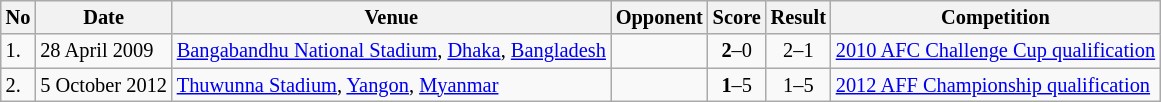<table class="wikitable" style="font-size:85%;">
<tr>
<th>No</th>
<th>Date</th>
<th>Venue</th>
<th>Opponent</th>
<th>Score</th>
<th>Result</th>
<th>Competition</th>
</tr>
<tr>
<td>1.</td>
<td>28 April 2009</td>
<td><a href='#'>Bangabandhu National Stadium</a>, <a href='#'>Dhaka</a>, <a href='#'>Bangladesh</a></td>
<td></td>
<td align=center><strong>2</strong>–0</td>
<td align=center>2–1</td>
<td><a href='#'>2010 AFC Challenge Cup qualification</a></td>
</tr>
<tr>
<td>2.</td>
<td>5 October 2012</td>
<td><a href='#'>Thuwunna Stadium</a>, <a href='#'>Yangon</a>, <a href='#'>Myanmar</a></td>
<td></td>
<td align=center><strong>1</strong>–5</td>
<td align=center>1–5</td>
<td><a href='#'>2012 AFF Championship qualification</a></td>
</tr>
</table>
